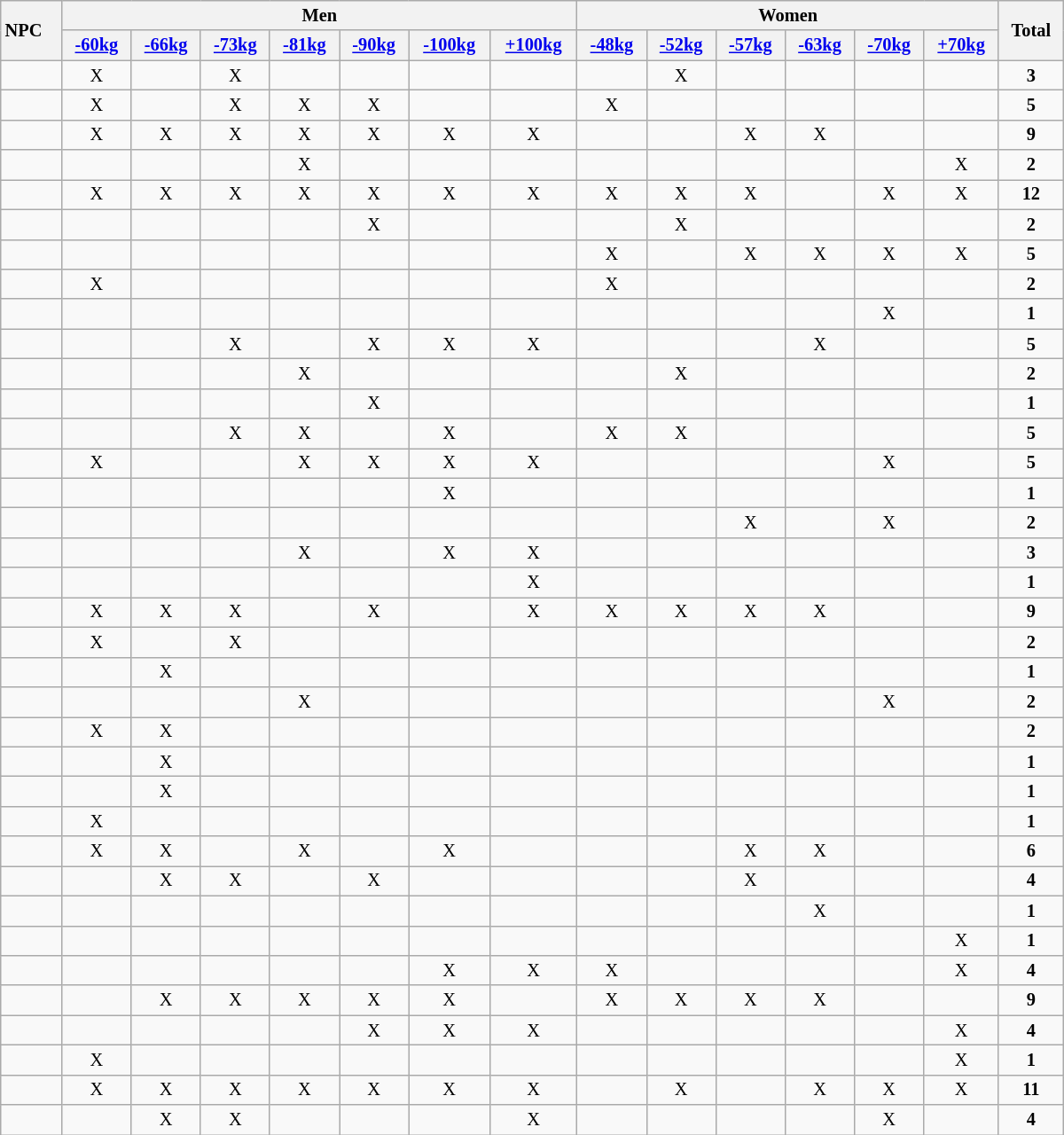<table class="wikitable"  style="width:800px; text-align:center; font-size:85%;">
<tr>
<th rowspan="2" style="text-align:left;">NPC</th>
<th colspan="7">Men</th>
<th colspan="6">Women</th>
<th rowspan="2">Total</th>
</tr>
<tr>
<th><a href='#'>-60kg</a></th>
<th><a href='#'>-66kg</a></th>
<th><a href='#'>-73kg</a></th>
<th><a href='#'>-81kg</a></th>
<th><a href='#'>-90kg</a></th>
<th><a href='#'>-100kg</a></th>
<th><a href='#'>+100kg</a></th>
<th><a href='#'>-48kg</a></th>
<th><a href='#'>-52kg</a></th>
<th><a href='#'>-57kg</a></th>
<th><a href='#'>-63kg</a></th>
<th><a href='#'>-70kg</a></th>
<th><a href='#'>+70kg</a></th>
</tr>
<tr>
<td style="text-align:left;"></td>
<td>X</td>
<td></td>
<td>X</td>
<td></td>
<td></td>
<td></td>
<td></td>
<td></td>
<td>X</td>
<td></td>
<td></td>
<td></td>
<td></td>
<td><strong>3</strong></td>
</tr>
<tr>
<td style="text-align:left;"></td>
<td>X</td>
<td></td>
<td>X</td>
<td>X</td>
<td>X</td>
<td></td>
<td></td>
<td>X</td>
<td></td>
<td></td>
<td></td>
<td></td>
<td></td>
<td><strong>5</strong></td>
</tr>
<tr>
<td style="text-align:left;"></td>
<td>X</td>
<td>X</td>
<td>X</td>
<td>X</td>
<td>X</td>
<td>X</td>
<td>X</td>
<td></td>
<td></td>
<td>X</td>
<td>X</td>
<td></td>
<td></td>
<td><strong>9</strong></td>
</tr>
<tr>
<td style="text-align:left;"></td>
<td></td>
<td></td>
<td></td>
<td>X</td>
<td></td>
<td></td>
<td></td>
<td></td>
<td></td>
<td></td>
<td></td>
<td></td>
<td>X</td>
<td><strong>2</strong></td>
</tr>
<tr>
<td style="text-align:left;"></td>
<td>X</td>
<td>X</td>
<td>X</td>
<td>X</td>
<td>X</td>
<td>X</td>
<td>X</td>
<td>X</td>
<td>X</td>
<td>X</td>
<td></td>
<td>X</td>
<td>X</td>
<td><strong>12</strong></td>
</tr>
<tr>
<td style="text-align:left;"></td>
<td></td>
<td></td>
<td></td>
<td></td>
<td>X</td>
<td></td>
<td></td>
<td></td>
<td>X</td>
<td></td>
<td></td>
<td></td>
<td></td>
<td><strong>2</strong></td>
</tr>
<tr>
<td style="text-align:left;"></td>
<td></td>
<td></td>
<td></td>
<td></td>
<td></td>
<td></td>
<td></td>
<td>X</td>
<td></td>
<td>X</td>
<td>X</td>
<td>X</td>
<td>X</td>
<td><strong>5</strong></td>
</tr>
<tr>
<td style="text-align:left;"></td>
<td>X</td>
<td></td>
<td></td>
<td></td>
<td></td>
<td></td>
<td></td>
<td>X</td>
<td></td>
<td></td>
<td></td>
<td></td>
<td></td>
<td><strong>2</strong></td>
</tr>
<tr>
<td style="text-align:left;"></td>
<td></td>
<td></td>
<td></td>
<td></td>
<td></td>
<td></td>
<td></td>
<td></td>
<td></td>
<td></td>
<td></td>
<td>X</td>
<td></td>
<td><strong>1</strong></td>
</tr>
<tr>
<td style="text-align:left;"></td>
<td></td>
<td></td>
<td>X</td>
<td></td>
<td>X</td>
<td>X</td>
<td>X</td>
<td></td>
<td></td>
<td></td>
<td>X</td>
<td></td>
<td></td>
<td><strong>5</strong></td>
</tr>
<tr>
<td style="text-align:left;"></td>
<td></td>
<td></td>
<td></td>
<td>X</td>
<td></td>
<td></td>
<td></td>
<td></td>
<td>X</td>
<td></td>
<td></td>
<td></td>
<td></td>
<td><strong>2</strong></td>
</tr>
<tr>
<td style="text-align:left;"></td>
<td></td>
<td></td>
<td></td>
<td></td>
<td>X</td>
<td></td>
<td></td>
<td></td>
<td></td>
<td></td>
<td></td>
<td></td>
<td></td>
<td><strong>1</strong></td>
</tr>
<tr>
<td style="text-align:left;"></td>
<td></td>
<td></td>
<td>X</td>
<td>X</td>
<td></td>
<td>X</td>
<td></td>
<td>X</td>
<td>X</td>
<td></td>
<td></td>
<td></td>
<td></td>
<td><strong>5</strong></td>
</tr>
<tr>
<td style="text-align:left;"></td>
<td>X</td>
<td></td>
<td></td>
<td>X</td>
<td>X</td>
<td>X</td>
<td>X</td>
<td></td>
<td></td>
<td></td>
<td></td>
<td>X</td>
<td></td>
<td><strong>5</strong></td>
</tr>
<tr>
<td style="text-align:left;"></td>
<td></td>
<td></td>
<td></td>
<td></td>
<td></td>
<td>X</td>
<td></td>
<td></td>
<td></td>
<td></td>
<td></td>
<td></td>
<td></td>
<td><strong>1</strong></td>
</tr>
<tr>
<td style="text-align:left;"></td>
<td></td>
<td></td>
<td></td>
<td></td>
<td></td>
<td></td>
<td></td>
<td></td>
<td></td>
<td>X</td>
<td></td>
<td>X</td>
<td></td>
<td><strong>2</strong></td>
</tr>
<tr>
<td style="text-align:left;"></td>
<td></td>
<td></td>
<td></td>
<td>X</td>
<td></td>
<td>X</td>
<td>X</td>
<td></td>
<td></td>
<td></td>
<td></td>
<td></td>
<td></td>
<td><strong>3</strong></td>
</tr>
<tr>
<td style="text-align:left;"></td>
<td></td>
<td></td>
<td></td>
<td></td>
<td></td>
<td></td>
<td>X</td>
<td></td>
<td></td>
<td></td>
<td></td>
<td></td>
<td></td>
<td><strong>1</strong></td>
</tr>
<tr>
<td style="text-align:left;"></td>
<td>X</td>
<td>X</td>
<td>X</td>
<td></td>
<td>X</td>
<td></td>
<td>X</td>
<td>X</td>
<td>X</td>
<td>X</td>
<td>X</td>
<td></td>
<td></td>
<td><strong>9</strong></td>
</tr>
<tr>
<td style="text-align:left;"></td>
<td>X</td>
<td></td>
<td>X</td>
<td></td>
<td></td>
<td></td>
<td></td>
<td></td>
<td></td>
<td></td>
<td></td>
<td></td>
<td></td>
<td><strong>2</strong></td>
</tr>
<tr>
<td style="text-align:left;"></td>
<td></td>
<td>X</td>
<td></td>
<td></td>
<td></td>
<td></td>
<td></td>
<td></td>
<td></td>
<td></td>
<td></td>
<td></td>
<td></td>
<td><strong>1</strong></td>
</tr>
<tr>
<td style="text-align:left;"></td>
<td></td>
<td></td>
<td></td>
<td>X</td>
<td></td>
<td></td>
<td></td>
<td></td>
<td></td>
<td></td>
<td></td>
<td>X</td>
<td></td>
<td><strong>2</strong></td>
</tr>
<tr>
<td style="text-align:left;"></td>
<td>X</td>
<td>X</td>
<td></td>
<td></td>
<td></td>
<td></td>
<td></td>
<td></td>
<td></td>
<td></td>
<td></td>
<td></td>
<td></td>
<td><strong>2</strong></td>
</tr>
<tr>
<td style="text-align:left;"></td>
<td></td>
<td>X</td>
<td></td>
<td></td>
<td></td>
<td></td>
<td></td>
<td></td>
<td></td>
<td></td>
<td></td>
<td></td>
<td></td>
<td><strong>1</strong></td>
</tr>
<tr>
<td style="text-align:left;"></td>
<td></td>
<td>X</td>
<td></td>
<td></td>
<td></td>
<td></td>
<td></td>
<td></td>
<td></td>
<td></td>
<td></td>
<td></td>
<td></td>
<td><strong>1</strong></td>
</tr>
<tr>
<td style="text-align:left;"></td>
<td>X</td>
<td></td>
<td></td>
<td></td>
<td></td>
<td></td>
<td></td>
<td></td>
<td></td>
<td></td>
<td></td>
<td></td>
<td></td>
<td><strong>1</strong></td>
</tr>
<tr>
<td style="text-align:left;"></td>
<td>X</td>
<td>X</td>
<td></td>
<td>X</td>
<td></td>
<td>X</td>
<td></td>
<td></td>
<td></td>
<td>X</td>
<td>X</td>
<td></td>
<td></td>
<td><strong>6</strong></td>
</tr>
<tr>
<td style="text-align:left;"></td>
<td></td>
<td>X</td>
<td>X</td>
<td></td>
<td>X</td>
<td></td>
<td></td>
<td></td>
<td></td>
<td>X</td>
<td></td>
<td></td>
<td></td>
<td><strong>4</strong></td>
</tr>
<tr>
<td style="text-align:left;"></td>
<td></td>
<td></td>
<td></td>
<td></td>
<td></td>
<td></td>
<td></td>
<td></td>
<td></td>
<td></td>
<td>X</td>
<td></td>
<td></td>
<td><strong>1</strong></td>
</tr>
<tr>
<td style="text-align:left;"></td>
<td></td>
<td></td>
<td></td>
<td></td>
<td></td>
<td></td>
<td></td>
<td></td>
<td></td>
<td></td>
<td></td>
<td></td>
<td>X</td>
<td><strong>1</strong></td>
</tr>
<tr>
<td style="text-align:left;"></td>
<td></td>
<td></td>
<td></td>
<td></td>
<td></td>
<td>X</td>
<td>X</td>
<td>X</td>
<td></td>
<td></td>
<td></td>
<td></td>
<td>X</td>
<td><strong>4</strong></td>
</tr>
<tr>
<td style="text-align:left;"></td>
<td></td>
<td>X</td>
<td>X</td>
<td>X</td>
<td>X</td>
<td>X</td>
<td></td>
<td>X</td>
<td>X</td>
<td>X</td>
<td>X</td>
<td></td>
<td></td>
<td><strong>9</strong></td>
</tr>
<tr>
<td style="text-align:left;"></td>
<td></td>
<td></td>
<td></td>
<td></td>
<td>X</td>
<td>X</td>
<td>X</td>
<td></td>
<td></td>
<td></td>
<td></td>
<td></td>
<td>X</td>
<td><strong>4</strong></td>
</tr>
<tr>
<td style="text-align:left;"></td>
<td>X</td>
<td></td>
<td></td>
<td></td>
<td></td>
<td></td>
<td></td>
<td></td>
<td></td>
<td></td>
<td></td>
<td></td>
<td>X</td>
<td><strong>1</strong></td>
</tr>
<tr>
<td style="text-align:left;"></td>
<td>X</td>
<td>X</td>
<td>X</td>
<td>X</td>
<td>X</td>
<td>X</td>
<td>X</td>
<td></td>
<td>X</td>
<td></td>
<td>X</td>
<td>X</td>
<td>X</td>
<td><strong>11</strong></td>
</tr>
<tr>
<td style="text-align:left;"></td>
<td></td>
<td>X</td>
<td>X</td>
<td></td>
<td></td>
<td></td>
<td>X</td>
<td></td>
<td></td>
<td></td>
<td></td>
<td>X</td>
<td></td>
<td><strong>4</strong></td>
</tr>
</table>
